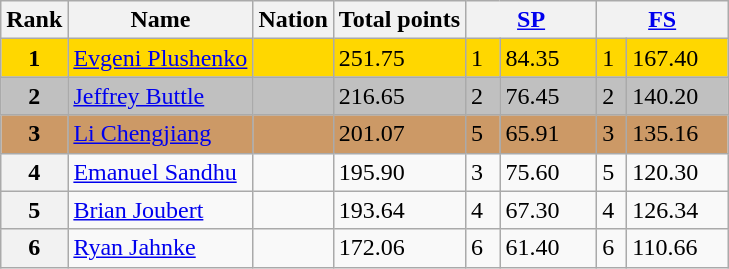<table class="wikitable">
<tr>
<th>Rank</th>
<th>Name</th>
<th>Nation</th>
<th>Total points</th>
<th colspan="2" width="80px"><a href='#'>SP</a></th>
<th colspan="2" width="80px"><a href='#'>FS</a></th>
</tr>
<tr bgcolor="gold">
<td align="center"><strong>1</strong></td>
<td><a href='#'>Evgeni Plushenko</a></td>
<td></td>
<td>251.75</td>
<td>1</td>
<td>84.35</td>
<td>1</td>
<td>167.40</td>
</tr>
<tr bgcolor="silver">
<td align="center"><strong>2</strong></td>
<td><a href='#'>Jeffrey Buttle</a></td>
<td></td>
<td>216.65</td>
<td>2</td>
<td>76.45</td>
<td>2</td>
<td>140.20</td>
</tr>
<tr bgcolor="cc9966">
<td align="center"><strong>3</strong></td>
<td><a href='#'>Li Chengjiang</a></td>
<td></td>
<td>201.07</td>
<td>5</td>
<td>65.91</td>
<td>3</td>
<td>135.16</td>
</tr>
<tr>
<th>4</th>
<td><a href='#'>Emanuel Sandhu</a></td>
<td></td>
<td>195.90</td>
<td>3</td>
<td>75.60</td>
<td>5</td>
<td>120.30</td>
</tr>
<tr>
<th>5</th>
<td><a href='#'>Brian Joubert</a></td>
<td></td>
<td>193.64</td>
<td>4</td>
<td>67.30</td>
<td>4</td>
<td>126.34</td>
</tr>
<tr>
<th>6</th>
<td><a href='#'>Ryan Jahnke</a></td>
<td></td>
<td>172.06</td>
<td>6</td>
<td>61.40</td>
<td>6</td>
<td>110.66</td>
</tr>
</table>
